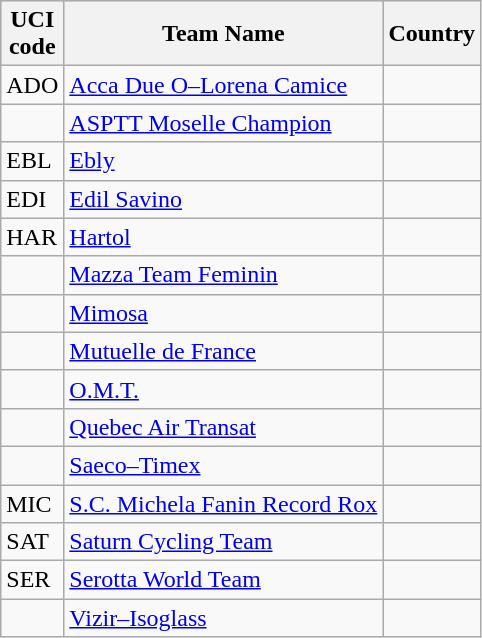<table class=wikitable>
<tr Style=background:#ccccff;>
<th>UCI<br>code</th>
<th>Team Name</th>
<th>Country</th>
</tr>
<tr>
<td>ADO</td>
<td><a href='#'>Acca Due O–Lorena Camice</a></td>
<td></td>
</tr>
<tr>
<td></td>
<td><a href='#'>ASPTT Moselle Champion</a></td>
<td></td>
</tr>
<tr>
<td>EBL</td>
<td><a href='#'>Ebly</a></td>
<td></td>
</tr>
<tr>
<td>EDI</td>
<td><a href='#'>Edil Savino</a></td>
<td></td>
</tr>
<tr>
<td>HAR</td>
<td><a href='#'>Hartol</a></td>
<td></td>
</tr>
<tr>
<td></td>
<td><a href='#'>Mazza Team Feminin</a></td>
<td></td>
</tr>
<tr>
<td></td>
<td><a href='#'>Mimosa</a></td>
<td></td>
</tr>
<tr>
<td></td>
<td><a href='#'>Mutuelle de France</a></td>
<td></td>
</tr>
<tr>
<td></td>
<td><a href='#'>O.M.T.</a></td>
<td></td>
</tr>
<tr>
<td></td>
<td><a href='#'>Quebec Air Transat</a></td>
<td></td>
</tr>
<tr>
<td></td>
<td><a href='#'>Saeco–Timex</a></td>
<td></td>
</tr>
<tr>
<td>MIC</td>
<td><a href='#'>S.C. Michela Fanin Record Rox</a></td>
<td></td>
</tr>
<tr>
<td>SAT</td>
<td><a href='#'>Saturn Cycling Team</a></td>
<td></td>
</tr>
<tr>
<td>SER</td>
<td><a href='#'>Serotta World Team</a></td>
<td></td>
</tr>
<tr>
<td></td>
<td><a href='#'>Vizir–Isoglass</a></td>
<td></td>
</tr>
</table>
